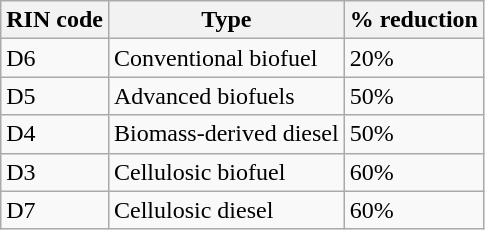<table class="wikitable">
<tr>
<th>RIN code</th>
<th>Type</th>
<th>% reduction</th>
</tr>
<tr>
<td>D6</td>
<td>Conventional biofuel</td>
<td>20%</td>
</tr>
<tr>
<td>D5</td>
<td>Advanced biofuels</td>
<td>50%</td>
</tr>
<tr>
<td>D4</td>
<td>Biomass-derived diesel</td>
<td>50%</td>
</tr>
<tr>
<td>D3</td>
<td>Cellulosic biofuel</td>
<td>60%</td>
</tr>
<tr>
<td>D7</td>
<td>Cellulosic diesel</td>
<td>60%</td>
</tr>
</table>
